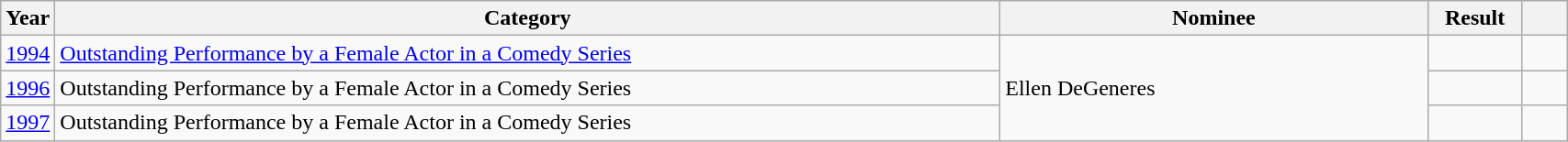<table class="wikitable" width=90%>
<tr>
<th scope="col">Year</th>
<th width="800" scope="col">Category</th>
<th width="350" scope="col">Nominee</th>
<th width="65" scope="col">Result</th>
<th width="30" scope="col"></th>
</tr>
<tr>
<td><a href='#'>1994</a></td>
<td scope="row"><a href='#'>Outstanding Performance by a Female Actor in a Comedy Series</a></td>
<td rowspan="3">Ellen DeGeneres</td>
<td></td>
<td style="text-align:center;"></td>
</tr>
<tr>
<td><a href='#'>1996</a></td>
<td scope="row">Outstanding Performance by a Female Actor in a Comedy Series</td>
<td></td>
<td style="text-align:center;"></td>
</tr>
<tr>
<td><a href='#'>1997</a></td>
<td scope="row">Outstanding Performance by a Female Actor in a Comedy Series</td>
<td></td>
<td style="text-align:center;"></td>
</tr>
</table>
